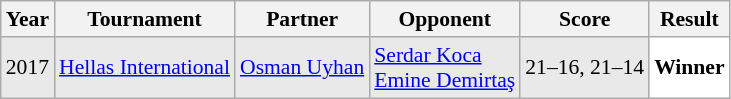<table class="sortable wikitable" style="font-size: 90%;">
<tr>
<th>Year</th>
<th>Tournament</th>
<th>Partner</th>
<th>Opponent</th>
<th>Score</th>
<th>Result</th>
</tr>
<tr style="background:#E9E9E9">
<td align="center">2017</td>
<td align="left"><a href='#'>Hellas International</a></td>
<td align="left"> <a href='#'>Osman Uyhan</a></td>
<td align="left"> <a href='#'>Serdar Koca</a><br> <a href='#'>Emine Demirtaş</a></td>
<td align="left">21–16, 21–14</td>
<td style="text-align:left; background:white"> <strong>Winner</strong></td>
</tr>
</table>
